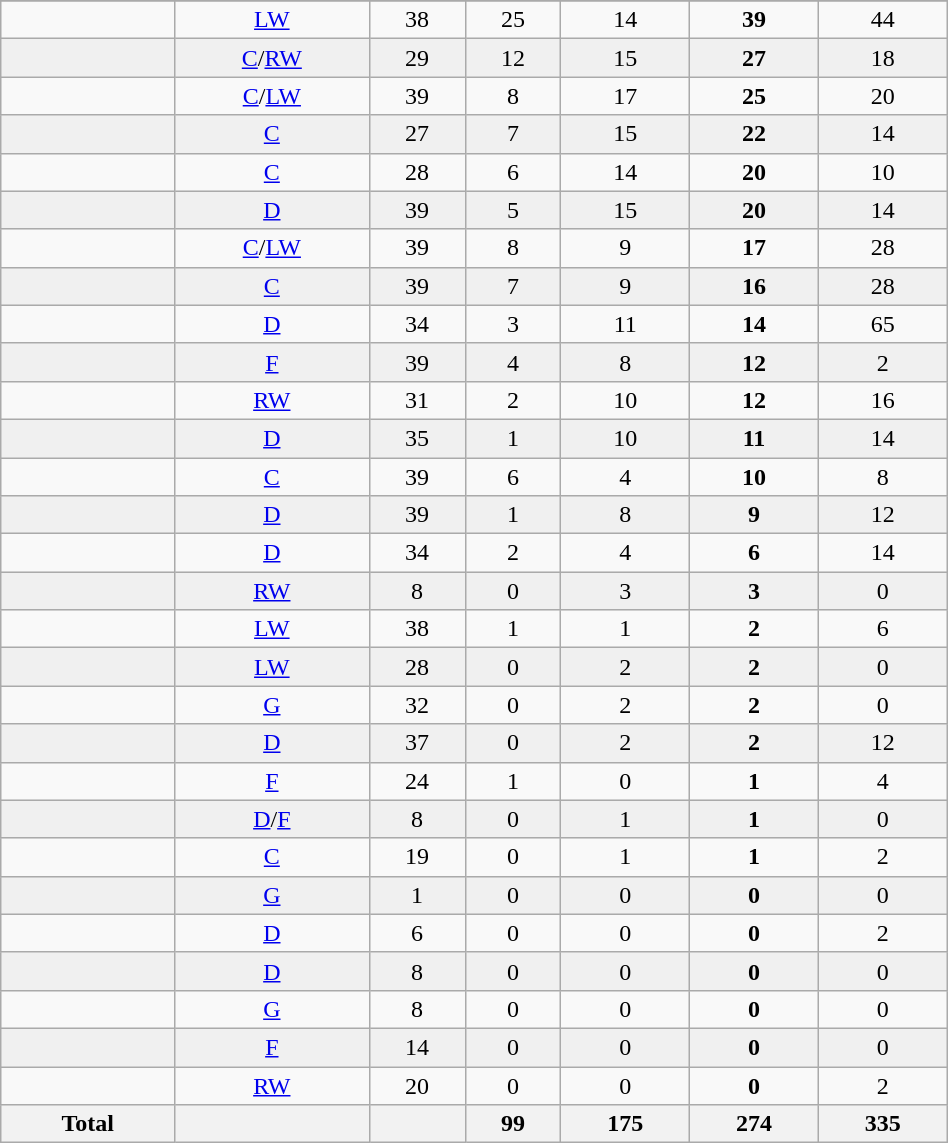<table class="wikitable sortable" width ="50%">
<tr align="center">
</tr>
<tr align="center" bgcolor="">
<td></td>
<td><a href='#'>LW</a></td>
<td>38</td>
<td>25</td>
<td>14</td>
<td><strong>39</strong></td>
<td>44</td>
</tr>
<tr align="center" bgcolor="f0f0f0">
<td></td>
<td><a href='#'>C</a>/<a href='#'>RW</a></td>
<td>29</td>
<td>12</td>
<td>15</td>
<td><strong>27</strong></td>
<td>18</td>
</tr>
<tr align="center" bgcolor="">
<td></td>
<td><a href='#'>C</a>/<a href='#'>LW</a></td>
<td>39</td>
<td>8</td>
<td>17</td>
<td><strong>25</strong></td>
<td>20</td>
</tr>
<tr align="center" bgcolor="f0f0f0">
<td></td>
<td><a href='#'>C</a></td>
<td>27</td>
<td>7</td>
<td>15</td>
<td><strong>22</strong></td>
<td>14</td>
</tr>
<tr align="center" bgcolor="">
<td></td>
<td><a href='#'>C</a></td>
<td>28</td>
<td>6</td>
<td>14</td>
<td><strong>20</strong></td>
<td>10</td>
</tr>
<tr align="center" bgcolor="f0f0f0">
<td></td>
<td><a href='#'>D</a></td>
<td>39</td>
<td>5</td>
<td>15</td>
<td><strong>20</strong></td>
<td>14</td>
</tr>
<tr align="center" bgcolor="">
<td></td>
<td><a href='#'>C</a>/<a href='#'>LW</a></td>
<td>39</td>
<td>8</td>
<td>9</td>
<td><strong>17</strong></td>
<td>28</td>
</tr>
<tr align="center" bgcolor="f0f0f0">
<td></td>
<td><a href='#'>C</a></td>
<td>39</td>
<td>7</td>
<td>9</td>
<td><strong>16</strong></td>
<td>28</td>
</tr>
<tr align="center" bgcolor="">
<td></td>
<td><a href='#'>D</a></td>
<td>34</td>
<td>3</td>
<td>11</td>
<td><strong>14</strong></td>
<td>65</td>
</tr>
<tr align="center" bgcolor="f0f0f0">
<td></td>
<td><a href='#'>F</a></td>
<td>39</td>
<td>4</td>
<td>8</td>
<td><strong>12</strong></td>
<td>2</td>
</tr>
<tr align="center" bgcolor="">
<td></td>
<td><a href='#'>RW</a></td>
<td>31</td>
<td>2</td>
<td>10</td>
<td><strong>12</strong></td>
<td>16</td>
</tr>
<tr align="center" bgcolor="f0f0f0">
<td></td>
<td><a href='#'>D</a></td>
<td>35</td>
<td>1</td>
<td>10</td>
<td><strong>11</strong></td>
<td>14</td>
</tr>
<tr align="center" bgcolor="">
<td></td>
<td><a href='#'>C</a></td>
<td>39</td>
<td>6</td>
<td>4</td>
<td><strong>10</strong></td>
<td>8</td>
</tr>
<tr align="center" bgcolor="f0f0f0">
<td></td>
<td><a href='#'>D</a></td>
<td>39</td>
<td>1</td>
<td>8</td>
<td><strong>9</strong></td>
<td>12</td>
</tr>
<tr align="center" bgcolor="">
<td></td>
<td><a href='#'>D</a></td>
<td>34</td>
<td>2</td>
<td>4</td>
<td><strong>6</strong></td>
<td>14</td>
</tr>
<tr align="center" bgcolor="f0f0f0">
<td></td>
<td><a href='#'>RW</a></td>
<td>8</td>
<td>0</td>
<td>3</td>
<td><strong>3</strong></td>
<td>0</td>
</tr>
<tr align="center" bgcolor="">
<td></td>
<td><a href='#'>LW</a></td>
<td>38</td>
<td>1</td>
<td>1</td>
<td><strong>2</strong></td>
<td>6</td>
</tr>
<tr align="center" bgcolor="f0f0f0">
<td></td>
<td><a href='#'>LW</a></td>
<td>28</td>
<td>0</td>
<td>2</td>
<td><strong>2</strong></td>
<td>0</td>
</tr>
<tr align="center" bgcolor="">
<td></td>
<td><a href='#'>G</a></td>
<td>32</td>
<td>0</td>
<td>2</td>
<td><strong>2</strong></td>
<td>0</td>
</tr>
<tr align="center" bgcolor="f0f0f0">
<td></td>
<td><a href='#'>D</a></td>
<td>37</td>
<td>0</td>
<td>2</td>
<td><strong>2</strong></td>
<td>12</td>
</tr>
<tr align="center" bgcolor="">
<td></td>
<td><a href='#'>F</a></td>
<td>24</td>
<td>1</td>
<td>0</td>
<td><strong>1</strong></td>
<td>4</td>
</tr>
<tr align="center" bgcolor="f0f0f0">
<td></td>
<td><a href='#'>D</a>/<a href='#'>F</a></td>
<td>8</td>
<td>0</td>
<td>1</td>
<td><strong>1</strong></td>
<td>0</td>
</tr>
<tr align="center" bgcolor="">
<td></td>
<td><a href='#'>C</a></td>
<td>19</td>
<td>0</td>
<td>1</td>
<td><strong>1</strong></td>
<td>2</td>
</tr>
<tr align="center" bgcolor="f0f0f0">
<td></td>
<td><a href='#'>G</a></td>
<td>1</td>
<td>0</td>
<td>0</td>
<td><strong>0</strong></td>
<td>0</td>
</tr>
<tr align="center" bgcolor="">
<td></td>
<td><a href='#'>D</a></td>
<td>6</td>
<td>0</td>
<td>0</td>
<td><strong>0</strong></td>
<td>2</td>
</tr>
<tr align="center" bgcolor="f0f0f0">
<td></td>
<td><a href='#'>D</a></td>
<td>8</td>
<td>0</td>
<td>0</td>
<td><strong>0</strong></td>
<td>0</td>
</tr>
<tr align="center" bgcolor="">
<td></td>
<td><a href='#'>G</a></td>
<td>8</td>
<td>0</td>
<td>0</td>
<td><strong>0</strong></td>
<td>0</td>
</tr>
<tr align="center" bgcolor="f0f0f0">
<td></td>
<td><a href='#'>F</a></td>
<td>14</td>
<td>0</td>
<td>0</td>
<td><strong>0</strong></td>
<td>0</td>
</tr>
<tr align="center" bgcolor="">
<td></td>
<td><a href='#'>RW</a></td>
<td>20</td>
<td>0</td>
<td>0</td>
<td><strong>0</strong></td>
<td>2</td>
</tr>
<tr>
<th>Total</th>
<th></th>
<th></th>
<th>99</th>
<th>175</th>
<th>274</th>
<th>335</th>
</tr>
</table>
